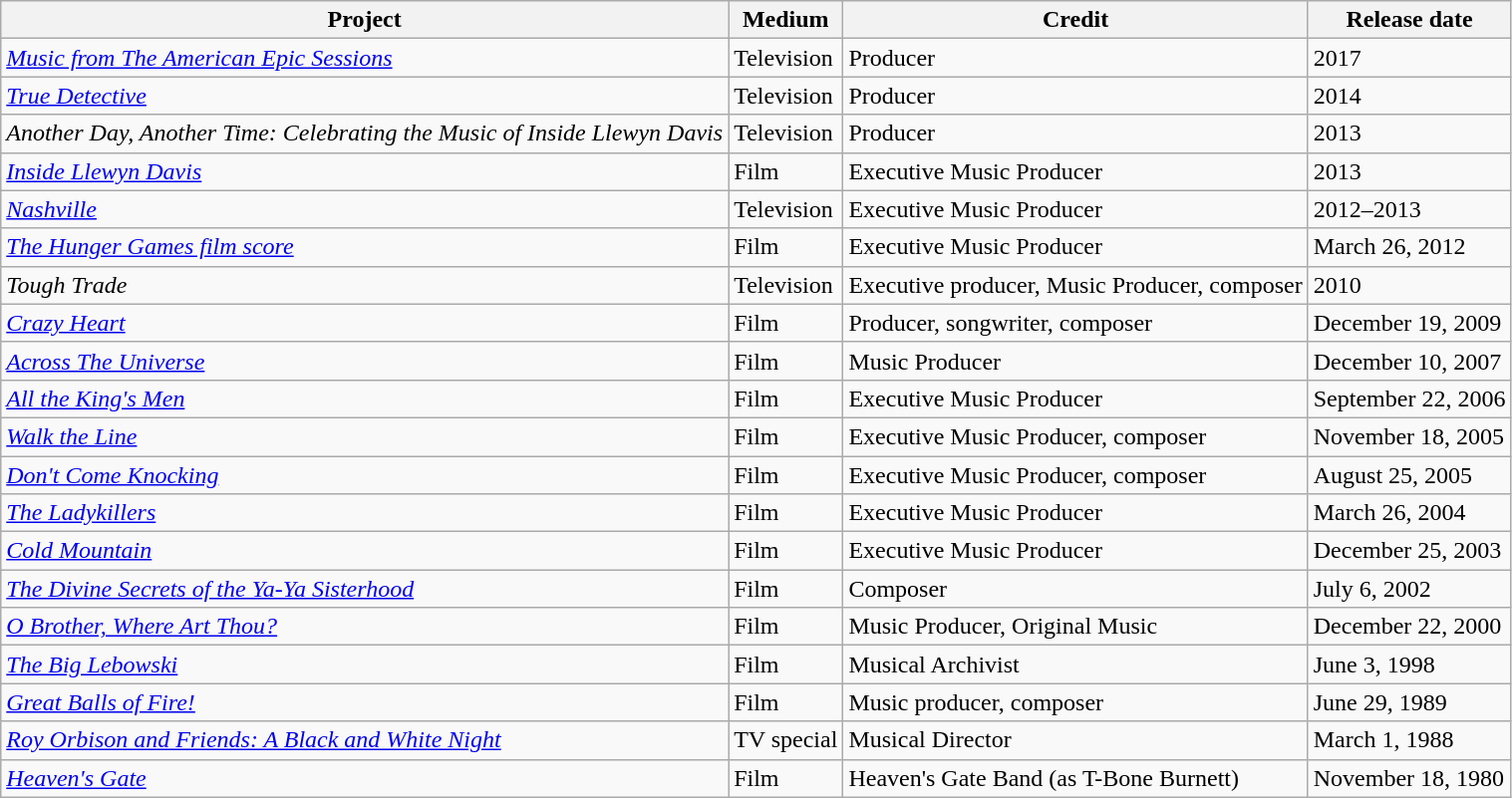<table class="wikitable sortable">
<tr>
<th>Project</th>
<th>Medium</th>
<th>Credit</th>
<th>Release date</th>
</tr>
<tr>
<td><em><a href='#'>Music from The American Epic Sessions</a></em></td>
<td>Television</td>
<td>Producer</td>
<td>2017</td>
</tr>
<tr>
<td><em><a href='#'>True Detective</a></em></td>
<td>Television</td>
<td>Producer</td>
<td>2014</td>
</tr>
<tr>
<td><em>Another Day, Another Time: Celebrating the Music of Inside Llewyn Davis</em></td>
<td>Television</td>
<td>Producer</td>
<td>2013</td>
</tr>
<tr>
<td><em><a href='#'>Inside Llewyn Davis</a></em></td>
<td>Film</td>
<td>Executive Music Producer</td>
<td>2013</td>
</tr>
<tr>
<td><em><a href='#'>Nashville</a></em></td>
<td>Television</td>
<td>Executive Music Producer</td>
<td>2012–2013</td>
</tr>
<tr>
<td><em><a href='#'>The Hunger Games film score</a></em></td>
<td>Film</td>
<td>Executive Music Producer</td>
<td>March 26, 2012</td>
</tr>
<tr>
<td><em>Tough Trade</em></td>
<td>Television</td>
<td>Executive producer, Music Producer, composer</td>
<td>2010</td>
</tr>
<tr>
<td><em><a href='#'>Crazy Heart</a></em></td>
<td>Film</td>
<td>Producer, songwriter, composer</td>
<td>December 19, 2009</td>
</tr>
<tr>
<td><em><a href='#'>Across The Universe</a></em></td>
<td>Film</td>
<td>Music Producer</td>
<td>December 10, 2007</td>
</tr>
<tr>
<td><em><a href='#'>All the King's Men</a></em></td>
<td>Film</td>
<td>Executive Music Producer</td>
<td>September 22, 2006</td>
</tr>
<tr>
<td><em><a href='#'>Walk the Line</a></em></td>
<td>Film</td>
<td>Executive Music Producer, composer</td>
<td>November 18, 2005</td>
</tr>
<tr>
<td><em><a href='#'>Don't Come Knocking</a></em></td>
<td>Film</td>
<td>Executive Music Producer, composer</td>
<td>August 25, 2005</td>
</tr>
<tr>
<td><em><a href='#'>The Ladykillers</a></em></td>
<td>Film</td>
<td>Executive Music Producer</td>
<td>March 26, 2004</td>
</tr>
<tr>
<td><em><a href='#'>Cold Mountain</a></em></td>
<td>Film</td>
<td>Executive Music Producer</td>
<td>December 25, 2003</td>
</tr>
<tr>
<td><em><a href='#'>The Divine Secrets of the Ya-Ya Sisterhood</a></em></td>
<td>Film</td>
<td>Composer</td>
<td>July 6, 2002</td>
</tr>
<tr>
<td><em><a href='#'>O Brother, Where Art Thou?</a></em></td>
<td>Film</td>
<td>Music Producer, Original Music</td>
<td>December 22, 2000</td>
</tr>
<tr>
<td><em><a href='#'>The Big Lebowski</a></em></td>
<td>Film</td>
<td>Musical Archivist</td>
<td>June 3, 1998</td>
</tr>
<tr>
<td><em><a href='#'>Great Balls of Fire!</a></em></td>
<td>Film</td>
<td>Music producer, composer</td>
<td>June 29, 1989</td>
</tr>
<tr>
<td><em><a href='#'>Roy Orbison and Friends: A Black and White Night</a></em></td>
<td>TV special</td>
<td>Musical Director</td>
<td>March 1, 1988</td>
</tr>
<tr>
<td><em><a href='#'>Heaven's Gate</a></em></td>
<td>Film</td>
<td>Heaven's Gate Band (as T-Bone Burnett)</td>
<td>November 18, 1980</td>
</tr>
</table>
